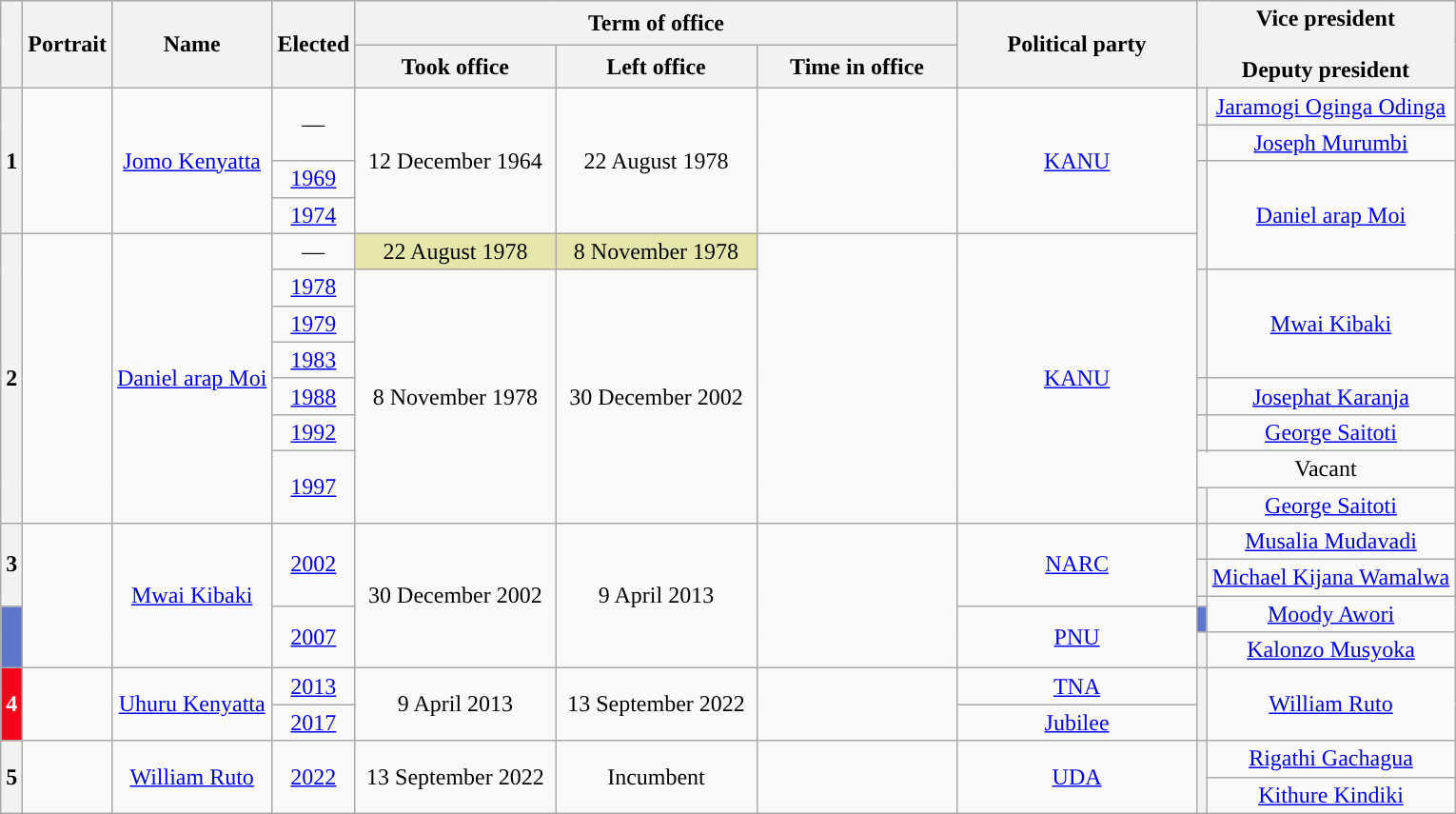<table class="wikitable" style="text-align:center;">
<tr>
<th rowspan="2"></th>
<th rowspan="2">Portrait</th>
<th rowspan="2">Name<br></th>
<th rowspan="2">Elected</th>
<th colspan="3">Term of office</th>
<th rowspan="2" style="width: 120pt;">Political party</th>
<th colspan="2" rowspan="2" style="width: 100pt;">Vice president<br><br>Deputy president<br></th>
</tr>
<tr>
<th style="width: 100pt;">Took office</th>
<th style="width: 100pt;">Left office</th>
<th style="width: 100pt;">Time in office</th>
</tr>
<tr>
<th rowspan="5" style="background:">1</th>
<td rowspan="5"></td>
<td rowspan="5"><a href='#'>Jomo Kenyatta</a><br></td>
<td rowspan="3">—</td>
<td rowspan="5">12 December 1964</td>
<td rowspan="5">22 August 1978</td>
<td rowspan="5"></td>
<td rowspan="5"><a href='#'>KANU</a></td>
<th style="background:"></th>
<td><a href='#'>Jaramogi Oginga Odinga</a></td>
</tr>
<tr>
<th style="background:"></th>
<td><a href='#'>Joseph Murumbi</a></td>
</tr>
<tr>
<th rowspan="4" style="background:"></th>
<td rowspan="4"><a href='#'>Daniel arap Moi</a></td>
</tr>
<tr>
<td><a href='#'>1969</a></td>
</tr>
<tr>
<td><a href='#'>1974</a></td>
</tr>
<tr>
<th rowspan="11" style="background:">2</th>
<td rowspan="11"></td>
<td rowspan="11"><a href='#'>Daniel arap Moi</a><br></td>
<td>—</td>
<td style="background:#e6e6aa;">22 August 1978</td>
<td style="background:#e6e6aa;">8 November 1978</td>
<td rowspan="11"></td>
<td rowspan="11"><a href='#'>KANU</a></td>
</tr>
<tr>
<td><a href='#'>1978</a></td>
<td rowspan="10">8 November 1978</td>
<td rowspan="10">30 December 2002</td>
<th rowspan="3" style="background:"></th>
<td rowspan="3"><a href='#'>Mwai Kibaki</a></td>
</tr>
<tr>
<td><a href='#'>1979</a></td>
</tr>
<tr>
<td><a href='#'>1983</a></td>
</tr>
<tr>
<td rowspan="2"><a href='#'>1988</a></td>
<th rowspan="1" style="background:"></th>
<td rowspan="1"><a href='#'>Josephat Karanja</a></td>
</tr>
<tr>
<th rowspan="3" style="background:"></th>
<td rowspan="3"><a href='#'>George Saitoti</a></td>
</tr>
<tr>
<td><a href='#'>1992</a></td>
</tr>
<tr>
<td rowspan="4"><a href='#'>1997</a></td>
</tr>
<tr>
<td colspan="2" rowspan="1">Vacant</td>
</tr>
<tr>
<th rowspan="1" style="background:"></th>
<td rowspan="1"><a href='#'>George Saitoti</a></td>
</tr>
<tr>
<th rowspan="2" style="background:"></th>
<td rowspan="2"><a href='#'>Musalia Mudavadi</a></td>
</tr>
<tr>
<th rowspan="3" style="background:">3</th>
<td rowspan="5"></td>
<td rowspan="5"><a href='#'>Mwai Kibaki</a><br></td>
<td rowspan="3"><a href='#'>2002</a></td>
<td rowspan="5">30 December 2002</td>
<td rowspan="5">9 April 2013</td>
<td rowspan="5"></td>
<td rowspan="3"><a href='#'>NARC</a><br></td>
</tr>
<tr>
<th rowspan="1" style="background:"></th>
<td rowspan="1"><a href='#'>Michael Kijana Wamalwa</a></td>
</tr>
<tr>
<th rowspan="1" style="background:"></th>
<td rowspan="2"><a href='#'>Moody Awori</a></td>
</tr>
<tr>
<th rowspan="2" style="background:#5D76CB"></th>
<td rowspan="2"><a href='#'>2007</a></td>
<td rowspan="2"><a href='#'>PNU</a></td>
<th rowspan="1" style="background:#5D76CB"></th>
</tr>
<tr>
<th rowspan="1" style="background:"></th>
<td rowspan="1"><a href='#'>Kalonzo Musyoka</a></td>
</tr>
<tr>
<th rowspan="2" style="background:#F5051c; color:white;">4</th>
<td rowspan="2"></td>
<td rowspan="2"><a href='#'>Uhuru Kenyatta</a><br></td>
<td><a href='#'>2013</a></td>
<td rowspan="2">9 April 2013</td>
<td rowspan="2">13 September 2022</td>
<td rowspan="2"></td>
<td rowspan="1"><a href='#'>TNA</a><br></td>
<th rowspan="2" style="background:"></th>
<td rowspan="2"><a href='#'>William Ruto</a></td>
</tr>
<tr>
<td><a href='#'>2017</a></td>
<td rowspan="1"><a href='#'>Jubilee</a></td>
</tr>
<tr>
<th rowspan="2" style="background:">5</th>
<td rowspan="2"></td>
<td rowspan="2"><a href='#'>William Ruto</a><br></td>
<td rowspan="2"><a href='#'>2022</a></td>
<td rowspan="2">13 September 2022</td>
<td rowspan="2">Incumbent</td>
<td rowspan="2"></td>
<td rowspan="2"><a href='#'>UDA</a></td>
<th rowspan="2" style="background:"></th>
<td><a href='#'>Rigathi Gachagua</a></td>
</tr>
<tr>
<td><a href='#'>Kithure Kindiki</a></td>
</tr>
</table>
